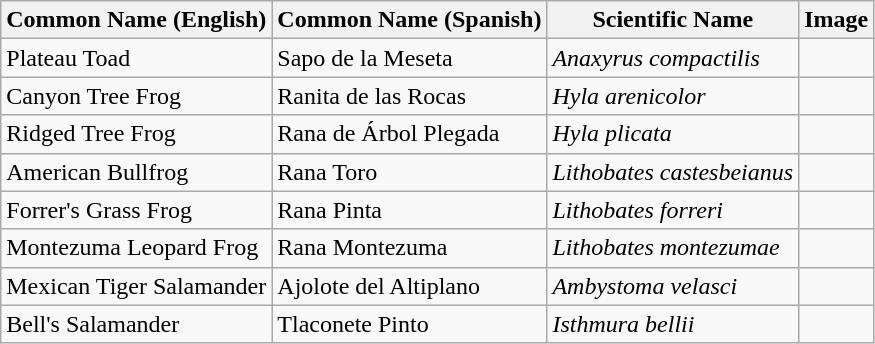<table class="wikitable mw-collapsible mw-collapsed">
<tr>
<th>Common Name (English)</th>
<th>Common Name (Spanish)</th>
<th>Scientific Name</th>
<th>Image</th>
</tr>
<tr>
<td>Plateau Toad</td>
<td>Sapo de la Meseta</td>
<td><em>Anaxyrus compactilis</em></td>
<td></td>
</tr>
<tr>
<td>Canyon Tree Frog</td>
<td>Ranita de las Rocas</td>
<td><em>Hyla arenicolor</em></td>
<td></td>
</tr>
<tr>
<td>Ridged Tree Frog</td>
<td>Rana de Árbol Plegada</td>
<td><em>Hyla plicata</em></td>
<td></td>
</tr>
<tr>
<td>American Bullfrog</td>
<td>Rana Toro</td>
<td><em>Lithobates castesbeianus</em></td>
<td></td>
</tr>
<tr>
<td>Forrer's Grass Frog</td>
<td>Rana Pinta</td>
<td><em>Lithobates forreri</em></td>
<td></td>
</tr>
<tr>
<td>Montezuma Leopard Frog</td>
<td>Rana Montezuma</td>
<td><em>Lithobates montezumae</em></td>
<td></td>
</tr>
<tr>
<td>Mexican Tiger Salamander</td>
<td>Ajolote del Altiplano</td>
<td><em>Ambystoma velasci</em></td>
<td></td>
</tr>
<tr>
<td>Bell's Salamander</td>
<td>Tlaconete Pinto</td>
<td><em>Isthmura bellii</em></td>
<td></td>
</tr>
</table>
